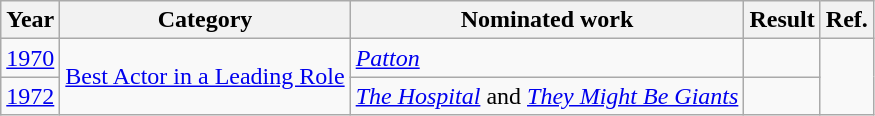<table class="wikitable">
<tr>
<th>Year</th>
<th>Category</th>
<th>Nominated work</th>
<th>Result</th>
<th>Ref.</th>
</tr>
<tr>
<td><a href='#'>1970</a></td>
<td rowspan="2"><a href='#'>Best Actor in a Leading Role</a></td>
<td><em><a href='#'>Patton</a></em></td>
<td></td>
<td align="center" rowspan="2"></td>
</tr>
<tr>
<td><a href='#'>1972</a></td>
<td><em><a href='#'>The Hospital</a></em> and <em><a href='#'>They Might Be Giants</a></em></td>
<td></td>
</tr>
</table>
